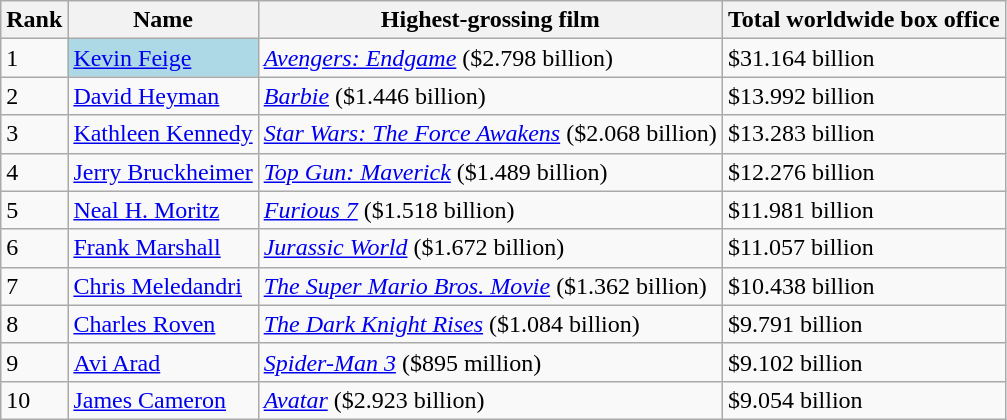<table class="wikitable sortable">
<tr>
<th>Rank</th>
<th>Name</th>
<th>Highest-grossing film</th>
<th>Total worldwide box office </th>
</tr>
<tr>
<td>1</td>
<td style="background: lightblue;"><a href='#'>Kevin Feige</a></td>
<td><em><a href='#'>Avengers: Endgame</a></em> ($2.798 billion)</td>
<td>$31.164 billion</td>
</tr>
<tr>
<td>2</td>
<td><a href='#'>David Heyman</a></td>
<td><em><a href='#'>Barbie</a></em> ($1.446 billion)</td>
<td>$13.992 billion</td>
</tr>
<tr>
<td>3</td>
<td><a href='#'>Kathleen Kennedy</a></td>
<td><em><a href='#'>Star Wars: The Force Awakens</a></em> ($2.068 billion)</td>
<td>$13.283 billion</td>
</tr>
<tr>
<td>4</td>
<td><a href='#'>Jerry Bruckheimer</a></td>
<td><em><a href='#'>Top Gun: Maverick</a></em> ($1.489 billion)</td>
<td>$12.276 billion</td>
</tr>
<tr>
<td>5</td>
<td><a href='#'>Neal H. Moritz</a></td>
<td><em><a href='#'>Furious 7</a></em> ($1.518 billion)</td>
<td>$11.981 billion</td>
</tr>
<tr>
<td>6</td>
<td><a href='#'>Frank Marshall</a></td>
<td><em><a href='#'>Jurassic World</a></em> ($1.672 billion)</td>
<td>$11.057 billion</td>
</tr>
<tr>
<td>7</td>
<td><a href='#'>Chris Meledandri</a></td>
<td><em><a href='#'>The Super Mario Bros. Movie</a></em> ($1.362 billion)</td>
<td>$10.438 billion</td>
</tr>
<tr>
<td>8</td>
<td><a href='#'>Charles Roven</a></td>
<td><em><a href='#'>The Dark Knight Rises</a></em> ($1.084 billion)</td>
<td>$9.791 billion</td>
</tr>
<tr>
<td>9</td>
<td><a href='#'>Avi Arad</a></td>
<td><em><a href='#'>Spider-Man 3</a></em> ($895 million)</td>
<td>$9.102 billion</td>
</tr>
<tr>
<td>10</td>
<td><a href='#'>James Cameron</a></td>
<td><em><a href='#'>Avatar</a></em> ($2.923 billion)</td>
<td>$9.054 billion</td>
</tr>
</table>
